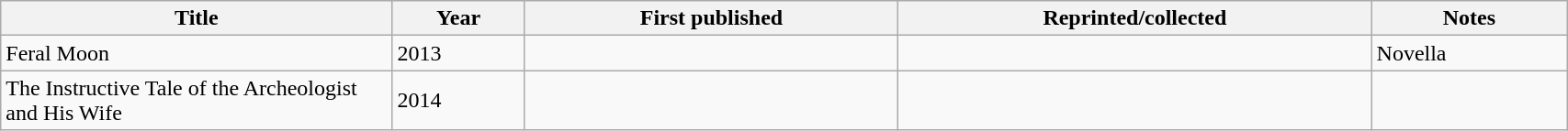<table class='wikitable sortable' width='90%'>
<tr>
<th width=25%>Title</th>
<th>Year</th>
<th>First published</th>
<th>Reprinted/collected</th>
<th>Notes</th>
</tr>
<tr>
<td>Feral Moon</td>
<td>2013</td>
<td></td>
<td></td>
<td>Novella</td>
</tr>
<tr>
<td data-sort-value="instructive tale of the archeologist and his wife">The Instructive Tale of the Archeologist and His Wife</td>
<td>2014</td>
<td></td>
<td></td>
<td></td>
</tr>
</table>
